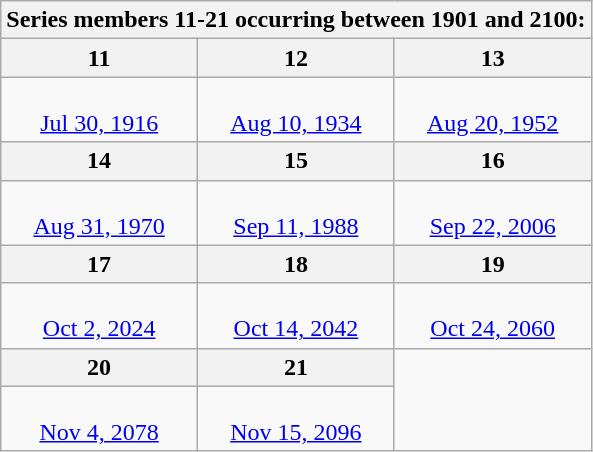<table class="wikitable collapsible collapsed">
<tr>
<th colspan=3>Series members 11-21 occurring between 1901 and 2100:</th>
</tr>
<tr>
<th>11</th>
<th>12</th>
<th>13</th>
</tr>
<tr style="text-align:center;">
<td><br><a href='#'>Jul 30, 1916</a></td>
<td><br><a href='#'>Aug 10, 1934</a></td>
<td><br><a href='#'>Aug 20, 1952</a></td>
</tr>
<tr>
<th>14</th>
<th>15</th>
<th>16</th>
</tr>
<tr style="text-align:center;">
<td><br><a href='#'>Aug 31, 1970</a></td>
<td><br><a href='#'>Sep 11, 1988</a></td>
<td><br><a href='#'>Sep 22, 2006</a></td>
</tr>
<tr>
<th>17</th>
<th>18</th>
<th>19</th>
</tr>
<tr style="text-align:center;">
<td><br><a href='#'>Oct 2, 2024</a></td>
<td><br><a href='#'>Oct 14, 2042</a></td>
<td><br><a href='#'>Oct 24, 2060</a></td>
</tr>
<tr>
<th>20</th>
<th>21</th>
</tr>
<tr style="text-align:center;">
<td><br><a href='#'>Nov 4, 2078</a></td>
<td><br><a href='#'>Nov 15, 2096</a></td>
</tr>
</table>
